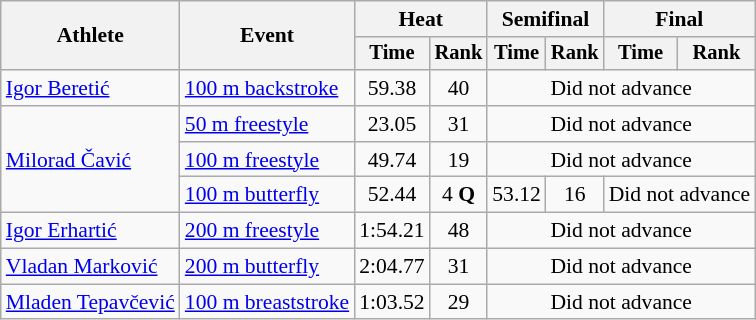<table class=wikitable style="font-size:90%">
<tr>
<th rowspan="2">Athlete</th>
<th rowspan="2">Event</th>
<th colspan="2">Heat</th>
<th colspan="2">Semifinal</th>
<th colspan="2">Final</th>
</tr>
<tr style="font-size:95%">
<th>Time</th>
<th>Rank</th>
<th>Time</th>
<th>Rank</th>
<th>Time</th>
<th>Rank</th>
</tr>
<tr align=center>
<td align=left><a href='#'>Igor Beretić</a></td>
<td align=left><a href='#'>100 m backstroke</a></td>
<td>59.38</td>
<td>40</td>
<td colspan=4>Did not advance</td>
</tr>
<tr align=center>
<td align=left rowspan=3><a href='#'>Milorad Čavić</a></td>
<td align=left><a href='#'>50 m freestyle</a></td>
<td>23.05</td>
<td>31</td>
<td colspan=4>Did not advance</td>
</tr>
<tr align=center>
<td align=left><a href='#'>100 m freestyle</a></td>
<td>49.74</td>
<td>19</td>
<td colspan=4>Did not advance</td>
</tr>
<tr align=center>
<td align=left><a href='#'>100 m butterfly</a></td>
<td>52.44</td>
<td>4 <strong>Q</strong></td>
<td>53.12</td>
<td>16</td>
<td colspan=2>Did not advance</td>
</tr>
<tr align=center>
<td align=left><a href='#'>Igor Erhartić</a></td>
<td align=left><a href='#'>200 m freestyle</a></td>
<td>1:54.21</td>
<td>48</td>
<td colspan=4>Did not advance</td>
</tr>
<tr align=center>
<td align=left><a href='#'>Vladan Marković</a></td>
<td align=left><a href='#'>200 m butterfly</a></td>
<td>2:04.77</td>
<td>31</td>
<td colspan=4>Did not advance</td>
</tr>
<tr align=center>
<td align=left><a href='#'>Mladen Tepavčević</a></td>
<td align=left><a href='#'>100 m breaststroke</a></td>
<td>1:03.52</td>
<td>29</td>
<td colspan=4>Did not advance</td>
</tr>
</table>
